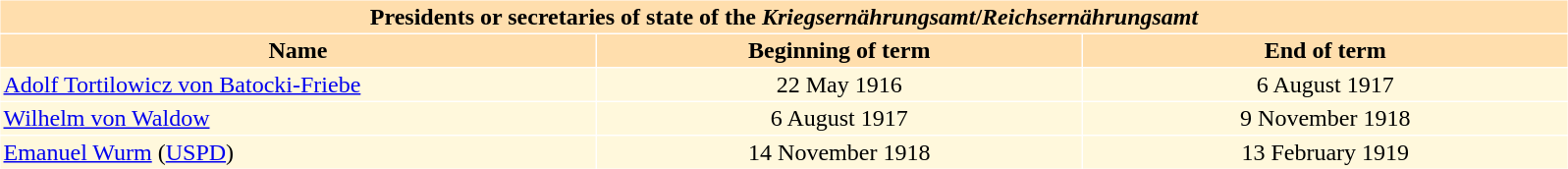<table |border=0 cellpadding="2" cellspacing="1">
<tr>
<td style="background:#FFDEAD" align="center" colspan="4"><strong>Presidents or secretaries of state of the <em>Kriegsernährungsamt</em>/<em>Reichsernährungsamt<strong><em></td>
</tr>
<tr>
<th width="400" style="background:#FFDEAD"></strong>Name<strong></th>
<th width="325" style="background:#FFDEAD"></strong>Beginning of term<strong></th>
<th width="325" style="background:#FFDEAD"></strong>End of term<strong></th>
</tr>
<tr>
<td style="background:#FFF8DC;"><a href='#'>Adolf Tortilowicz von Batocki-Friebe</a></td>
<td style="background:#FFF8DC;" align="center">22 May 1916</td>
<td style="background:#FFF8DC;" align="center">6 August 1917</td>
</tr>
<tr>
<td style="background:#FFF8DC;"><a href='#'>Wilhelm von Waldow</a></td>
<td style="background:#FFF8DC;" align="center">6 August 1917</td>
<td style="background:#FFF8DC;" align="center">9 November 1918</td>
</tr>
<tr>
<td style="background:#FFF8DC;"><a href='#'>Emanuel Wurm</a> (<a href='#'>USPD</a>)</td>
<td style="background:#FFF8DC;" align="center">14 November 1918</td>
<td style="background:#FFF8DC;" align="center">13 February 1919</td>
</tr>
</table>
